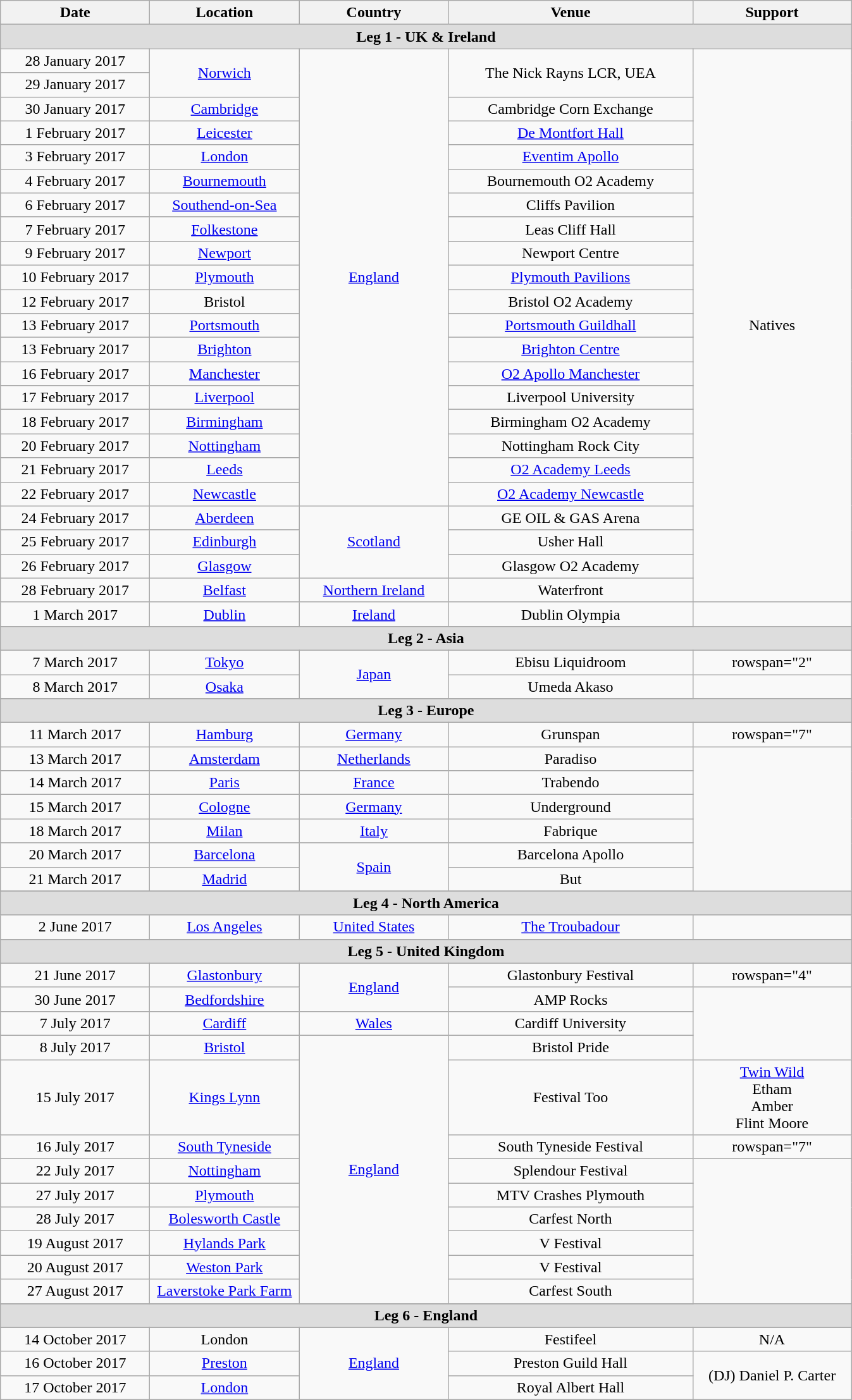<table class="wikitable" style="text-align:center">
<tr>
<th style="width:150px;">Date</th>
<th style="width:150px;">Location</th>
<th style="width:150px;">Country</th>
<th style="width:250px;">Venue</th>
<th scope="col" style="width:10em;">Support</th>
</tr>
<tr style="background:#ddd;">
<td colspan="5"><strong>Leg 1 - UK & Ireland</strong></td>
</tr>
<tr>
<td>28 January 2017</td>
<td rowspan="2"><a href='#'>Norwich</a></td>
<td rowspan="19"><a href='#'>England</a></td>
<td rowspan="2">The Nick Rayns LCR, UEA</td>
<td rowspan="23">Natives</td>
</tr>
<tr>
<td>29 January 2017</td>
</tr>
<tr>
<td>30 January 2017</td>
<td><a href='#'>Cambridge</a></td>
<td>Cambridge Corn Exchange</td>
</tr>
<tr>
<td>1 February 2017</td>
<td><a href='#'>Leicester</a></td>
<td><a href='#'>De Montfort Hall</a></td>
</tr>
<tr>
<td>3 February 2017</td>
<td><a href='#'>London</a></td>
<td><a href='#'>Eventim Apollo</a></td>
</tr>
<tr>
<td>4 February 2017</td>
<td><a href='#'>Bournemouth</a></td>
<td>Bournemouth O2 Academy</td>
</tr>
<tr>
<td>6 February 2017</td>
<td><a href='#'>Southend-on-Sea</a></td>
<td>Cliffs Pavilion</td>
</tr>
<tr>
<td>7 February 2017</td>
<td><a href='#'>Folkestone</a></td>
<td>Leas Cliff Hall</td>
</tr>
<tr>
<td>9 February 2017</td>
<td><a href='#'>Newport</a></td>
<td>Newport Centre</td>
</tr>
<tr>
<td>10 February 2017</td>
<td><a href='#'>Plymouth</a></td>
<td><a href='#'>Plymouth Pavilions</a></td>
</tr>
<tr>
<td>12 February 2017</td>
<td>Bristol</td>
<td>Bristol O2 Academy</td>
</tr>
<tr>
<td>13 February 2017</td>
<td><a href='#'>Portsmouth</a></td>
<td><a href='#'>Portsmouth Guildhall</a></td>
</tr>
<tr>
<td>13 February 2017</td>
<td><a href='#'>Brighton</a></td>
<td><a href='#'>Brighton Centre</a></td>
</tr>
<tr>
<td>16 February 2017</td>
<td><a href='#'>Manchester</a></td>
<td><a href='#'>O2 Apollo Manchester</a></td>
</tr>
<tr>
<td>17 February 2017</td>
<td><a href='#'>Liverpool</a></td>
<td>Liverpool University</td>
</tr>
<tr>
<td>18 February 2017</td>
<td><a href='#'>Birmingham</a></td>
<td>Birmingham O2 Academy</td>
</tr>
<tr>
<td>20 February 2017</td>
<td><a href='#'>Nottingham</a></td>
<td>Nottingham Rock City</td>
</tr>
<tr>
<td>21 February 2017</td>
<td><a href='#'>Leeds</a></td>
<td><a href='#'>O2 Academy Leeds</a></td>
</tr>
<tr>
<td>22 February 2017</td>
<td><a href='#'>Newcastle</a></td>
<td><a href='#'>O2 Academy Newcastle</a></td>
</tr>
<tr>
<td>24 February 2017</td>
<td><a href='#'>Aberdeen</a></td>
<td rowspan="3"><a href='#'>Scotland</a></td>
<td>GE OIL & GAS Arena</td>
</tr>
<tr>
<td>25 February 2017</td>
<td><a href='#'>Edinburgh</a></td>
<td>Usher Hall</td>
</tr>
<tr>
<td>26 February 2017</td>
<td><a href='#'>Glasgow</a></td>
<td>Glasgow O2 Academy</td>
</tr>
<tr>
<td>28 February 2017</td>
<td><a href='#'>Belfast</a></td>
<td><a href='#'>Northern Ireland</a></td>
<td>Waterfront</td>
</tr>
<tr>
<td>1 March 2017</td>
<td><a href='#'>Dublin</a></td>
<td><a href='#'>Ireland</a></td>
<td>Dublin Olympia</td>
</tr>
<tr>
</tr>
<tr style="background:#ddd;">
<td colspan="5"><strong>Leg 2 - Asia</strong></td>
</tr>
<tr>
<td>7 March 2017</td>
<td><a href='#'>Tokyo</a></td>
<td rowspan="2"><a href='#'>Japan</a></td>
<td>Ebisu Liquidroom</td>
<td>rowspan="2" </td>
</tr>
<tr>
<td>8 March 2017</td>
<td><a href='#'>Osaka</a></td>
<td>Umeda Akaso</td>
</tr>
<tr>
</tr>
<tr style="background:#ddd;">
<td colspan="5"><strong>Leg 3 - Europe</strong></td>
</tr>
<tr>
<td>11 March 2017</td>
<td><a href='#'>Hamburg</a></td>
<td><a href='#'>Germany</a></td>
<td>Grunspan</td>
<td>rowspan="7" </td>
</tr>
<tr>
<td>13 March 2017</td>
<td><a href='#'>Amsterdam</a></td>
<td><a href='#'>Netherlands</a></td>
<td>Paradiso</td>
</tr>
<tr>
<td>14 March 2017</td>
<td><a href='#'>Paris</a></td>
<td><a href='#'>France</a></td>
<td>Trabendo</td>
</tr>
<tr>
<td>15 March 2017</td>
<td><a href='#'>Cologne</a></td>
<td><a href='#'>Germany</a></td>
<td>Underground</td>
</tr>
<tr>
<td>18 March 2017</td>
<td><a href='#'>Milan</a></td>
<td><a href='#'>Italy</a></td>
<td>Fabrique</td>
</tr>
<tr>
<td>20 March 2017</td>
<td><a href='#'>Barcelona</a></td>
<td rowspan="2"><a href='#'>Spain</a></td>
<td>Barcelona Apollo</td>
</tr>
<tr>
<td>21 March 2017</td>
<td><a href='#'>Madrid</a></td>
<td>But</td>
</tr>
<tr>
</tr>
<tr style="background:#ddd;">
<td colspan="5"><strong>Leg 4 - North America</strong></td>
</tr>
<tr>
<td>2 June 2017</td>
<td><a href='#'>Los Angeles </a></td>
<td><a href='#'>United States</a></td>
<td><a href='#'>The Troubadour</a></td>
<td></td>
</tr>
<tr>
</tr>
<tr style="background:#ddd;">
<td colspan="5"><strong>Leg 5 - United Kingdom</strong></td>
</tr>
<tr>
<td>21 June 2017</td>
<td><a href='#'>Glastonbury </a></td>
<td rowspan="2"><a href='#'>England</a></td>
<td>Glastonbury Festival</td>
<td>rowspan="4" </td>
</tr>
<tr>
<td>30 June 2017</td>
<td><a href='#'>Bedfordshire </a></td>
<td>AMP Rocks</td>
</tr>
<tr>
<td>7 July 2017</td>
<td><a href='#'>Cardiff </a></td>
<td><a href='#'>Wales</a></td>
<td>Cardiff University</td>
</tr>
<tr>
<td>8 July 2017</td>
<td><a href='#'>Bristol </a></td>
<td rowspan="9"><a href='#'>England</a></td>
<td>Bristol Pride</td>
</tr>
<tr>
<td>15 July 2017</td>
<td><a href='#'>Kings Lynn </a></td>
<td>Festival Too</td>
<td><a href='#'>Twin Wild</a><br>Etham<br>Amber<br>Flint Moore</td>
</tr>
<tr>
<td>16 July 2017</td>
<td><a href='#'>South Tyneside </a></td>
<td>South Tyneside Festival</td>
<td>rowspan="7" </td>
</tr>
<tr>
<td>22 July 2017</td>
<td><a href='#'>Nottingham </a></td>
<td>Splendour Festival</td>
</tr>
<tr>
<td>27 July 2017</td>
<td><a href='#'>Plymouth </a></td>
<td>MTV Crashes Plymouth</td>
</tr>
<tr>
<td>28 July 2017</td>
<td><a href='#'>Bolesworth Castle </a></td>
<td>Carfest North</td>
</tr>
<tr>
<td>19 August 2017</td>
<td><a href='#'>Hylands Park </a></td>
<td>V Festival</td>
</tr>
<tr>
<td>20 August 2017</td>
<td><a href='#'>Weston Park </a></td>
<td>V Festival</td>
</tr>
<tr>
<td>27 August 2017</td>
<td><a href='#'>Laverstoke Park Farm </a></td>
<td>Carfest South</td>
</tr>
<tr>
</tr>
<tr style="background:#ddd;">
<td colspan="5"><strong>Leg 6 - England</strong></td>
</tr>
<tr>
<td>14 October 2017</td>
<td>London</td>
<td rowspan="3"><a href='#'>England</a></td>
<td>Festifeel</td>
<td>N/A</td>
</tr>
<tr>
<td>16 October 2017</td>
<td><a href='#'>Preston</a></td>
<td>Preston Guild Hall</td>
<td rowspan="2">(DJ) Daniel P. Carter</td>
</tr>
<tr>
<td>17 October 2017</td>
<td><a href='#'>London </a></td>
<td>Royal Albert Hall</td>
</tr>
</table>
